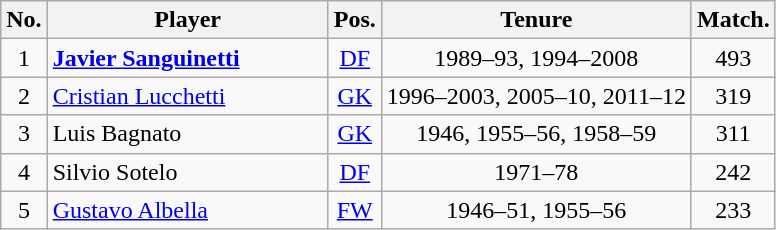<table class="wikitable sortable" style="text-align:center">
<tr>
<th>No.</th>
<th width=180px>Player</th>
<th>Pos.</th>
<th width=px>Tenure</th>
<th width=px>Match.</th>
</tr>
<tr>
<td>1</td>
<td align=left> <strong><a href='#'>Javier Sanguinetti</a></strong></td>
<td><a href='#'>DF</a></td>
<td>1989–93, 1994–2008</td>
<td>493</td>
</tr>
<tr>
<td>2</td>
<td align=left> <a href='#'>Cristian Lucchetti</a></td>
<td><a href='#'>GK</a></td>
<td>1996–2003, 2005–10, 2011–12</td>
<td>319</td>
</tr>
<tr>
<td>3</td>
<td align=left> Luis Bagnato</td>
<td><a href='#'>GK</a></td>
<td>1946, 1955–56, 1958–59</td>
<td>311</td>
</tr>
<tr>
<td>4</td>
<td align=left> Silvio Sotelo</td>
<td><a href='#'>DF</a></td>
<td>1971–78</td>
<td>242</td>
</tr>
<tr>
<td>5</td>
<td align=left> <a href='#'>Gustavo Albella</a></td>
<td><a href='#'>FW</a></td>
<td>1946–51, 1955–56</td>
<td>233</td>
</tr>
</table>
